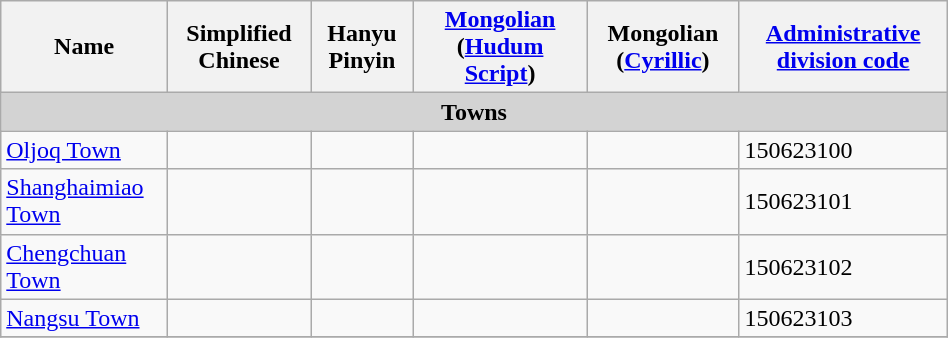<table class="wikitable" align="center" style="width:50%; border="1">
<tr>
<th>Name</th>
<th>Simplified Chinese</th>
<th>Hanyu Pinyin</th>
<th><a href='#'>Mongolian</a> (<a href='#'>Hudum Script</a>)</th>
<th>Mongolian (<a href='#'>Cyrillic</a>)</th>
<th><a href='#'>Administrative division code</a></th>
</tr>
<tr>
<td colspan="6"  style="text-align:center; background:#d3d3d3;"><strong>Towns</strong></td>
</tr>
<tr --------->
<td><a href='#'>Oljoq Town</a></td>
<td></td>
<td></td>
<td></td>
<td></td>
<td>150623100</td>
</tr>
<tr>
<td><a href='#'>Shanghaimiao Town</a></td>
<td></td>
<td></td>
<td></td>
<td></td>
<td>150623101</td>
</tr>
<tr>
<td><a href='#'>Chengchuan Town</a></td>
<td></td>
<td></td>
<td></td>
<td></td>
<td>150623102</td>
</tr>
<tr>
<td><a href='#'>Nangsu Town</a></td>
<td></td>
<td></td>
<td></td>
<td></td>
<td>150623103</td>
</tr>
<tr>
</tr>
</table>
